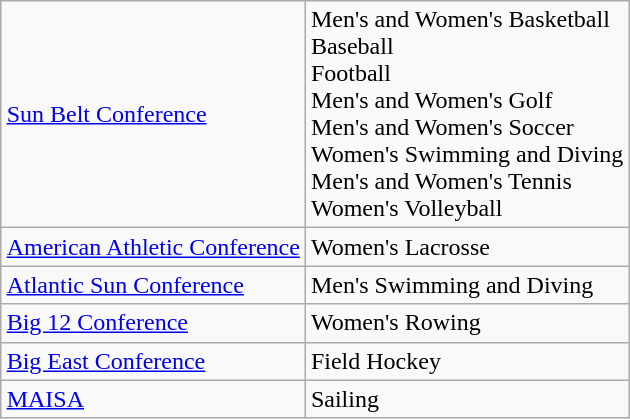<table class="wikitable" align="center" style="margin:0 auto 1em auto;">
<tr>
<td><a href='#'>Sun Belt Conference</a></td>
<td>Men's and Women's Basketball<br>Baseball<br>Football<br>Men's and Women's Golf<br>Men's and Women's Soccer<br>Women's Swimming and Diving<br>Men's and Women's Tennis<br>Women's Volleyball</td>
</tr>
<tr>
<td><a href='#'>American Athletic Conference</a></td>
<td>Women's Lacrosse</td>
</tr>
<tr>
<td><a href='#'>Atlantic Sun Conference</a></td>
<td>Men's Swimming and Diving</td>
</tr>
<tr>
<td><a href='#'>Big 12 Conference</a></td>
<td>Women's Rowing</td>
</tr>
<tr>
<td><a href='#'>Big East Conference</a></td>
<td>Field Hockey</td>
</tr>
<tr>
<td><a href='#'>MAISA</a></td>
<td>Sailing</td>
</tr>
</table>
